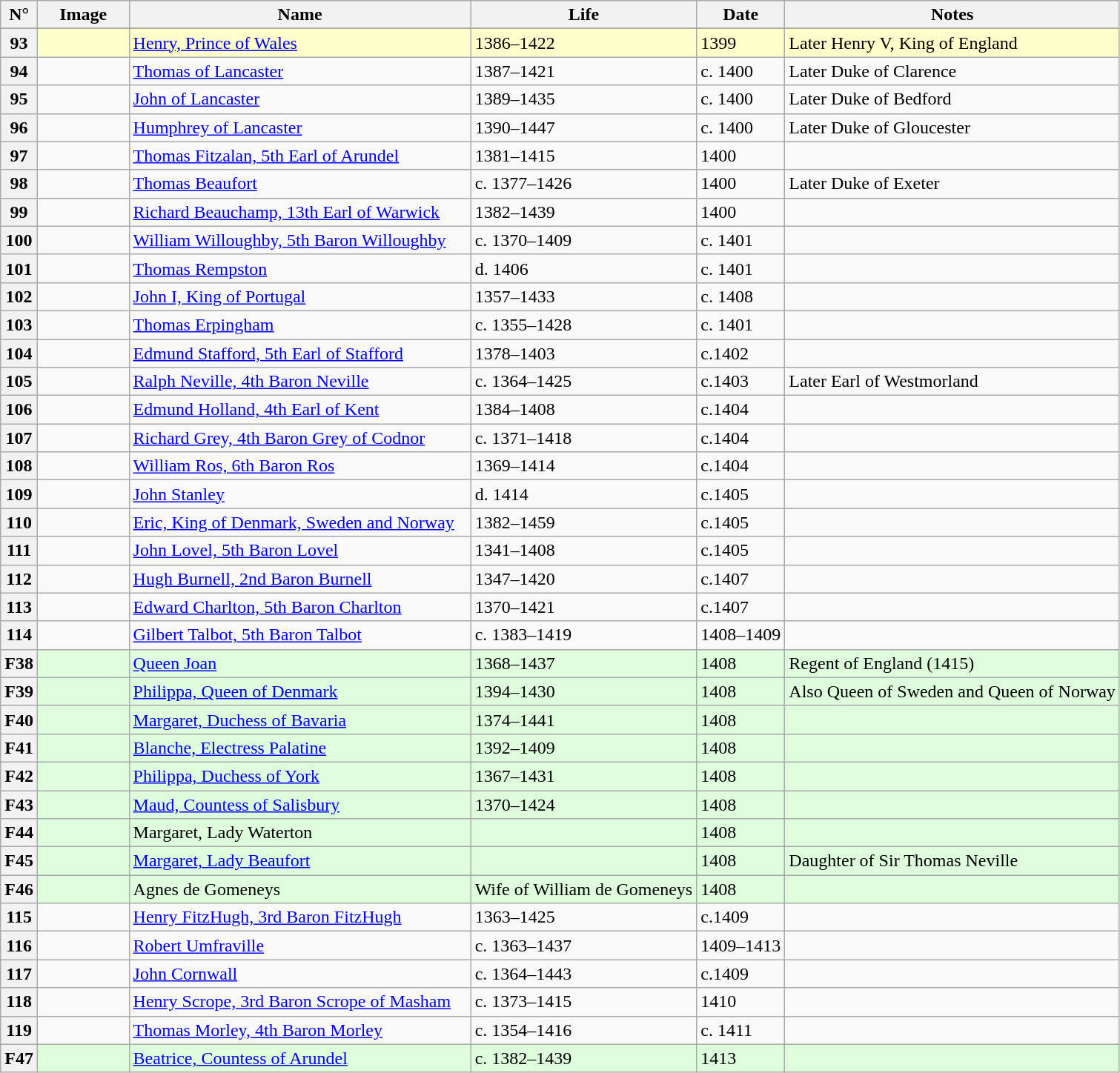<table class="wikitable">
<tr>
<th>N°</th>
<th style="width: 75px;">Image</th>
<th style="width: 300px;">Name</th>
<th>Life</th>
<th>Date</th>
<th>Notes</th>
</tr>
<tr id="Henry IV">
</tr>
<tr bgcolor="#FFFFCC">
<th>93</th>
<td></td>
<td><a href='#'>Henry, Prince of Wales</a></td>
<td>1386–1422</td>
<td>1399</td>
<td>Later Henry V, King of England</td>
</tr>
<tr>
<th>94</th>
<td></td>
<td><a href='#'>Thomas of Lancaster</a></td>
<td>1387–1421</td>
<td>c. 1400</td>
<td>Later Duke of Clarence</td>
</tr>
<tr>
<th>95</th>
<td></td>
<td><a href='#'>John of Lancaster</a></td>
<td>1389–1435</td>
<td>c. 1400</td>
<td>Later Duke of Bedford</td>
</tr>
<tr>
<th>96</th>
<td></td>
<td><a href='#'>Humphrey of Lancaster</a></td>
<td>1390–1447</td>
<td>c. 1400</td>
<td>Later Duke of Gloucester</td>
</tr>
<tr>
<th>97</th>
<td></td>
<td><a href='#'>Thomas Fitzalan, 5th Earl of Arundel</a></td>
<td>1381–1415</td>
<td>1400</td>
<td></td>
</tr>
<tr>
<th>98</th>
<td></td>
<td><a href='#'>Thomas Beaufort</a></td>
<td>c. 1377–1426</td>
<td>1400</td>
<td>Later Duke of Exeter</td>
</tr>
<tr>
<th>99</th>
<td></td>
<td><a href='#'>Richard Beauchamp, 13th Earl of Warwick</a></td>
<td>1382–1439</td>
<td>1400</td>
<td></td>
</tr>
<tr>
<th>100</th>
<td></td>
<td><a href='#'>William Willoughby, 5th Baron Willoughby</a></td>
<td>c. 1370–1409</td>
<td>c. 1401</td>
<td></td>
</tr>
<tr>
<th>101</th>
<td></td>
<td><a href='#'>Thomas Rempston</a></td>
<td>d. 1406</td>
<td>c. 1401</td>
<td></td>
</tr>
<tr>
<th>102</th>
<td></td>
<td><a href='#'>John I, King of Portugal</a></td>
<td>1357–1433</td>
<td>c. 1408</td>
<td></td>
</tr>
<tr>
<th>103</th>
<td></td>
<td><a href='#'>Thomas Erpingham</a></td>
<td>c. 1355–1428</td>
<td>c. 1401</td>
<td></td>
</tr>
<tr>
<th>104</th>
<td></td>
<td><a href='#'>Edmund Stafford, 5th Earl of Stafford</a></td>
<td>1378–1403</td>
<td>c.1402</td>
<td></td>
</tr>
<tr>
<th>105</th>
<td></td>
<td><a href='#'>Ralph Neville, 4th Baron Neville</a></td>
<td>c. 1364–1425</td>
<td>c.1403</td>
<td>Later Earl of Westmorland</td>
</tr>
<tr>
<th>106</th>
<td></td>
<td><a href='#'>Edmund Holland, 4th Earl of Kent</a></td>
<td>1384–1408</td>
<td>c.1404</td>
<td></td>
</tr>
<tr>
<th>107</th>
<td></td>
<td><a href='#'>Richard Grey, 4th Baron Grey of Codnor</a></td>
<td>c. 1371–1418</td>
<td>c.1404</td>
<td></td>
</tr>
<tr>
<th>108</th>
<td></td>
<td><a href='#'>William Ros, 6th Baron Ros</a></td>
<td>1369–1414</td>
<td>c.1404</td>
<td></td>
</tr>
<tr>
<th>109</th>
<td></td>
<td><a href='#'>John Stanley</a></td>
<td>d. 1414</td>
<td>c.1405</td>
<td></td>
</tr>
<tr>
<th>110</th>
<td></td>
<td><a href='#'>Eric, King of Denmark, Sweden and Norway</a></td>
<td>1382–1459</td>
<td>c.1405</td>
<td></td>
</tr>
<tr>
<th>111</th>
<td></td>
<td><a href='#'>John Lovel, 5th Baron Lovel</a></td>
<td>1341–1408</td>
<td>c.1405</td>
<td></td>
</tr>
<tr>
<th>112</th>
<td></td>
<td><a href='#'>Hugh Burnell, 2nd Baron Burnell</a></td>
<td>1347–1420</td>
<td>c.1407</td>
<td></td>
</tr>
<tr>
<th>113</th>
<td></td>
<td><a href='#'>Edward Charlton, 5th Baron Charlton</a></td>
<td>1370–1421</td>
<td>c.1407</td>
<td></td>
</tr>
<tr>
<th>114</th>
<td></td>
<td><a href='#'>Gilbert Talbot, 5th Baron Talbot</a></td>
<td>c. 1383–1419</td>
<td>1408–1409</td>
<td></td>
</tr>
<tr bgcolor="#DDFDDD">
<th>F38</th>
<td></td>
<td><a href='#'>Queen Joan</a></td>
<td>1368–1437</td>
<td>1408</td>
<td>Regent of England (1415)</td>
</tr>
<tr bgcolor="#DDFDDD">
<th>F39</th>
<td></td>
<td><a href='#'>Philippa, Queen of Denmark</a></td>
<td>1394–1430</td>
<td>1408</td>
<td>Also Queen of Sweden and Queen of Norway</td>
</tr>
<tr bgcolor="#DDFDDD">
<th>F40</th>
<td></td>
<td><a href='#'>Margaret, Duchess of Bavaria</a></td>
<td>1374–1441</td>
<td>1408</td>
<td></td>
</tr>
<tr bgcolor="#DDFDDD">
<th>F41</th>
<td></td>
<td><a href='#'>Blanche, Electress Palatine</a></td>
<td>1392–1409</td>
<td>1408</td>
<td></td>
</tr>
<tr bgcolor="#DDFDDD">
<th>F42</th>
<td></td>
<td><a href='#'>Philippa, Duchess of York</a></td>
<td>1367–1431</td>
<td>1408</td>
<td></td>
</tr>
<tr bgcolor="#DDFDDD">
<th>F43</th>
<td></td>
<td><a href='#'>Maud, Countess of Salisbury</a></td>
<td>1370–1424</td>
<td>1408</td>
<td></td>
</tr>
<tr bgcolor="#DDFDDD">
<th>F44</th>
<td></td>
<td>Margaret, Lady Waterton</td>
<td></td>
<td>1408</td>
<td></td>
</tr>
<tr bgcolor="#DDFDDD">
<th>F45</th>
<td></td>
<td><a href='#'>Margaret, Lady Beaufort</a></td>
<td></td>
<td>1408</td>
<td>Daughter of Sir Thomas Neville</td>
</tr>
<tr bgcolor="#DDFDDD">
<th>F46</th>
<td></td>
<td>Agnes de Gomeneys</td>
<td>Wife of William de Gomeneys</td>
<td>1408</td>
<td></td>
</tr>
<tr>
<th>115</th>
<td></td>
<td><a href='#'>Henry FitzHugh, 3rd Baron FitzHugh</a></td>
<td>1363–1425</td>
<td>c.1409</td>
<td></td>
</tr>
<tr>
<th>116</th>
<td></td>
<td><a href='#'>Robert Umfraville</a></td>
<td>c. 1363–1437</td>
<td>1409–1413</td>
<td></td>
</tr>
<tr>
<th>117</th>
<td></td>
<td><a href='#'>John Cornwall</a></td>
<td>c. 1364–1443</td>
<td>c.1409</td>
<td></td>
</tr>
<tr>
<th>118</th>
<td></td>
<td><a href='#'>Henry Scrope, 3rd Baron Scrope of Masham</a></td>
<td>c. 1373–1415</td>
<td>1410</td>
<td></td>
</tr>
<tr>
<th>119</th>
<td></td>
<td><a href='#'>Thomas Morley, 4th Baron Morley</a></td>
<td>c. 1354–1416</td>
<td>c. 1411</td>
<td></td>
</tr>
<tr bgcolor="#DDFDDD">
<th>F47</th>
<td></td>
<td><a href='#'>Beatrice, Countess of Arundel</a></td>
<td>c. 1382–1439</td>
<td>1413</td>
<td></td>
</tr>
</table>
